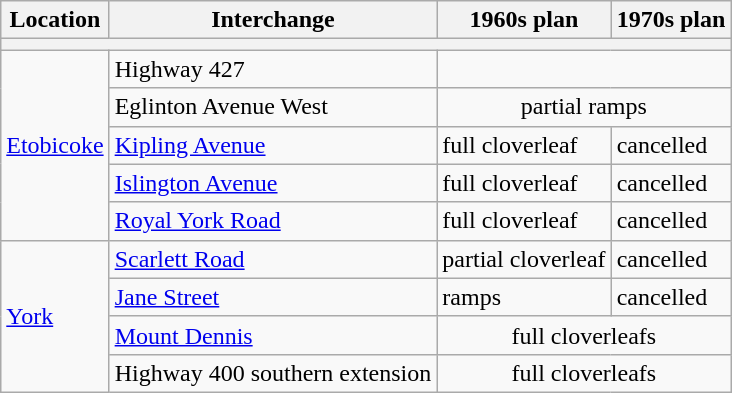<table class="wikitable">
<tr>
<th>Location</th>
<th>Interchange</th>
<th>1960s plan</th>
<th>1970s plan</th>
</tr>
<tr>
<th colspan="4"></th>
</tr>
<tr>
<td rowspan="5"><a href='#'>Etobicoke</a></td>
<td>Highway 427</td>
<td colspan="2" align="center"></td>
</tr>
<tr>
<td>Eglinton Avenue West</td>
<td colspan="2" align="center">partial ramps</td>
</tr>
<tr>
<td><a href='#'>Kipling Avenue</a></td>
<td>full cloverleaf</td>
<td>cancelled</td>
</tr>
<tr>
<td><a href='#'>Islington Avenue</a></td>
<td>full cloverleaf</td>
<td>cancelled</td>
</tr>
<tr>
<td><a href='#'>Royal York Road</a></td>
<td>full cloverleaf</td>
<td>cancelled</td>
</tr>
<tr>
<td rowspan="4"><a href='#'>York</a></td>
<td><a href='#'>Scarlett Road</a></td>
<td>partial cloverleaf</td>
<td>cancelled</td>
</tr>
<tr>
<td><a href='#'>Jane Street</a></td>
<td>ramps</td>
<td>cancelled</td>
</tr>
<tr>
<td><a href='#'>Mount Dennis</a></td>
<td colspan="2" align="center">full cloverleafs</td>
</tr>
<tr>
<td>Highway 400 southern extension</td>
<td colspan="2" align="center">full cloverleafs</td>
</tr>
</table>
